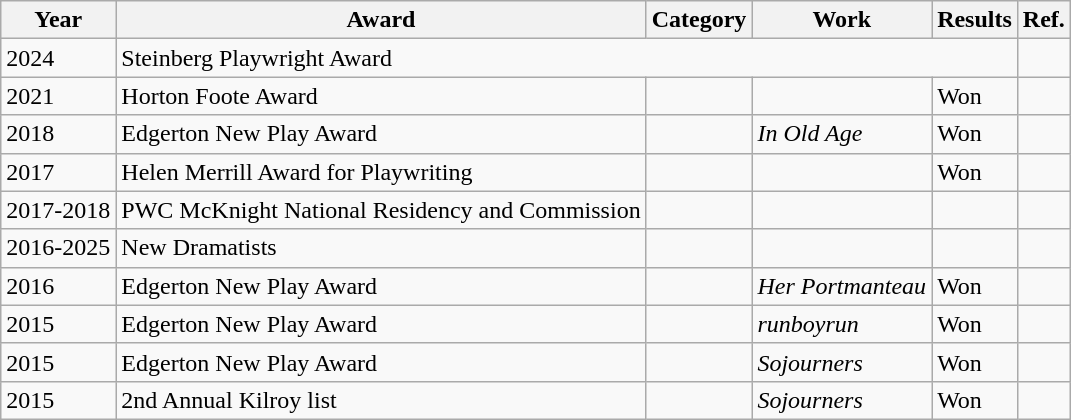<table class="wikitable">
<tr>
<th>Year</th>
<th>Award</th>
<th>Category</th>
<th>Work</th>
<th>Results</th>
<th>Ref.</th>
</tr>
<tr>
<td>2024</td>
<td colspan=4>Steinberg Playwright Award</td>
<td></td>
</tr>
<tr>
<td>2021</td>
<td>Horton Foote Award</td>
<td></td>
<td></td>
<td>Won</td>
<td></td>
</tr>
<tr>
<td>2018</td>
<td>Edgerton New Play Award</td>
<td></td>
<td><em>In Old Age</em></td>
<td>Won</td>
<td></td>
</tr>
<tr>
<td>2017</td>
<td>Helen Merrill Award for Playwriting</td>
<td></td>
<td></td>
<td>Won</td>
<td></td>
</tr>
<tr>
<td>2017-2018</td>
<td>PWC McKnight National Residency and Commission</td>
<td></td>
<td></td>
<td></td>
<td></td>
</tr>
<tr>
<td>2016-2025</td>
<td>New Dramatists</td>
<td></td>
<td></td>
<td></td>
<td></td>
</tr>
<tr>
<td>2016</td>
<td>Edgerton New Play Award</td>
<td></td>
<td><em>Her Portmanteau</em></td>
<td>Won</td>
<td></td>
</tr>
<tr>
<td>2015</td>
<td>Edgerton New Play Award</td>
<td></td>
<td><em>runboyrun</em></td>
<td>Won</td>
<td></td>
</tr>
<tr>
<td>2015</td>
<td>Edgerton New Play Award</td>
<td></td>
<td><em>Sojourners</em></td>
<td>Won</td>
<td></td>
</tr>
<tr>
<td>2015</td>
<td>2nd Annual Kilroy list</td>
<td></td>
<td><em>Sojourners</em></td>
<td>Won</td>
<td></td>
</tr>
</table>
